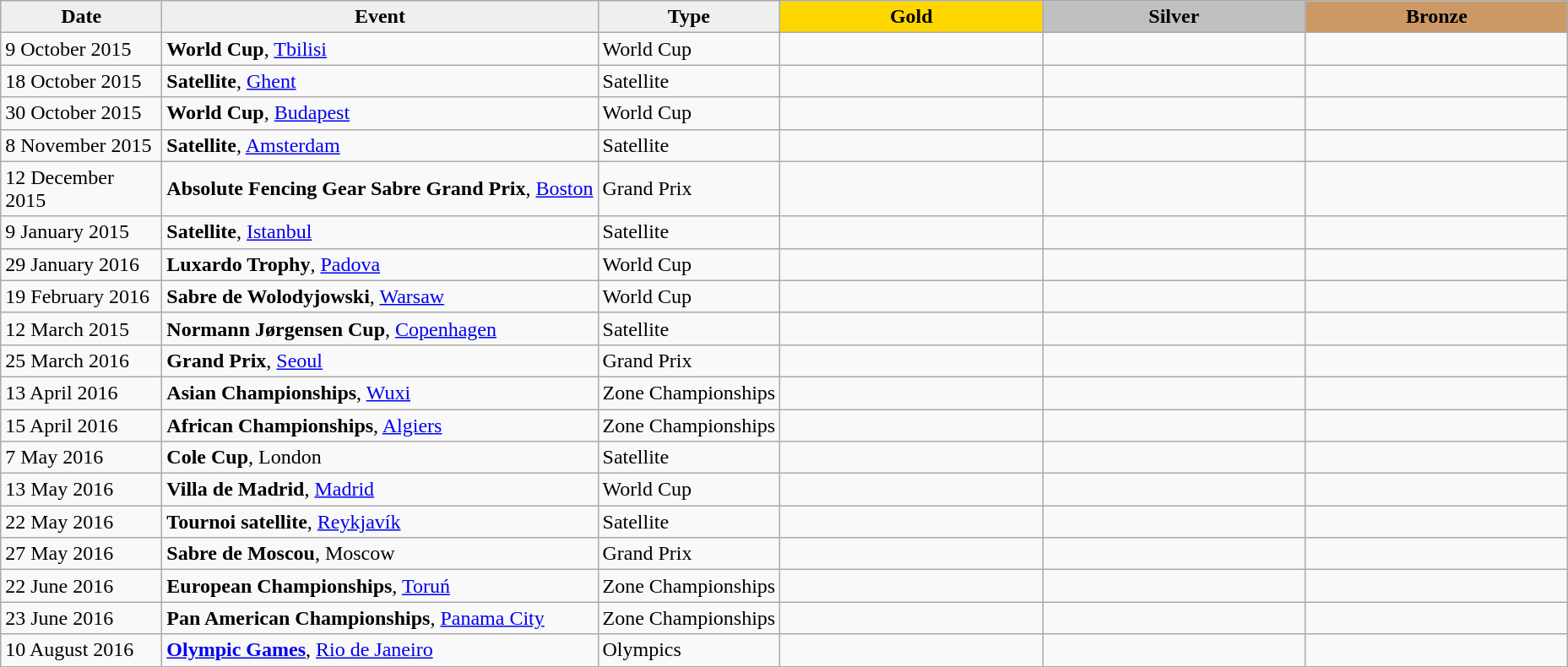<table class="wikitable plainrowheaders" border="1" style="font-size:100%">
<tr align=center>
<th scope=col style="width:120px; background: #efefef;">Date</th>
<th scope=col style="background: #efefef;">Event</th>
<th scope=col style="background: #efefef;">Type</th>
<th scope=col colspan=1 style="width:200px; background: gold;">Gold</th>
<th scope=col colspan=1 style="width:200px; background: silver;">Silver</th>
<th scope=col colspan=1 style="width:200px; background: #cc9966;">Bronze</th>
</tr>
<tr>
<td>9 October 2015</td>
<td><strong>World Cup</strong>, <a href='#'>Tbilisi</a></td>
<td>World Cup</td>
<td></td>
<td></td>
<td><br></td>
</tr>
<tr>
<td>18 October 2015</td>
<td><strong>Satellite</strong>, <a href='#'>Ghent</a></td>
<td>Satellite</td>
<td></td>
<td></td>
<td><br></td>
</tr>
<tr>
<td>30 October 2015</td>
<td><strong>World Cup</strong>, <a href='#'>Budapest</a></td>
<td>World Cup</td>
<td></td>
<td></td>
<td><br></td>
</tr>
<tr>
<td>8 November 2015</td>
<td><strong>Satellite</strong>, <a href='#'>Amsterdam</a></td>
<td>Satellite</td>
<td></td>
<td></td>
<td><br></td>
</tr>
<tr>
<td>12 December 2015</td>
<td><strong>Absolute Fencing Gear Sabre Grand Prix</strong>, <a href='#'>Boston</a></td>
<td>Grand Prix</td>
<td></td>
<td></td>
<td><br></td>
</tr>
<tr>
<td>9 January 2015</td>
<td><strong>Satellite</strong>, <a href='#'>Istanbul</a></td>
<td>Satellite</td>
<td></td>
<td></td>
<td><br></td>
</tr>
<tr>
<td>29 January 2016</td>
<td><strong>Luxardo Trophy</strong>, <a href='#'>Padova</a></td>
<td>World Cup</td>
<td></td>
<td></td>
<td><br></td>
</tr>
<tr>
<td>19 February 2016</td>
<td><strong>Sabre de Wolodyjowski</strong>, <a href='#'>Warsaw</a></td>
<td>World Cup</td>
<td></td>
<td></td>
<td><br></td>
</tr>
<tr>
<td>12 March 2015</td>
<td><strong>Normann Jørgensen Cup</strong>, <a href='#'>Copenhagen</a></td>
<td>Satellite</td>
<td></td>
<td></td>
<td><br></td>
</tr>
<tr>
<td>25 March 2016</td>
<td><strong>Grand Prix</strong>, <a href='#'>Seoul</a></td>
<td>Grand Prix</td>
<td></td>
<td></td>
<td><br></td>
</tr>
<tr>
<td>13 April 2016</td>
<td><strong>Asian Championships</strong>, <a href='#'>Wuxi</a></td>
<td>Zone Championships</td>
<td></td>
<td></td>
<td><br></td>
</tr>
<tr>
<td>15 April 2016</td>
<td><strong>African Championships</strong>, <a href='#'>Algiers</a></td>
<td>Zone Championships</td>
<td></td>
<td></td>
<td><br></td>
</tr>
<tr>
<td>7 May 2016</td>
<td><strong>Cole Cup</strong>, London</td>
<td>Satellite</td>
<td></td>
<td></td>
<td><br></td>
</tr>
<tr>
<td>13 May 2016</td>
<td><strong>Villa de Madrid</strong>, <a href='#'>Madrid</a></td>
<td>World Cup</td>
<td></td>
<td></td>
<td><br></td>
</tr>
<tr>
<td>22 May 2016</td>
<td><strong>Tournoi satellite</strong>, <a href='#'>Reykjavík</a></td>
<td>Satellite</td>
<td></td>
<td></td>
<td><br></td>
</tr>
<tr>
<td>27 May 2016</td>
<td><strong>Sabre de Moscou</strong>, Moscow</td>
<td>Grand Prix</td>
<td></td>
<td></td>
<td><br></td>
</tr>
<tr>
<td>22 June 2016</td>
<td><strong>European Championships</strong>, <a href='#'>Toruń</a></td>
<td>Zone Championships</td>
<td></td>
<td></td>
<td><br></td>
</tr>
<tr>
<td>23 June 2016</td>
<td><strong>Pan American Championships</strong>, <a href='#'>Panama City</a></td>
<td>Zone Championships</td>
<td></td>
<td></td>
<td><br></td>
</tr>
<tr>
<td>10 August 2016</td>
<td><strong><a href='#'>Olympic Games</a></strong>, <a href='#'>Rio de Janeiro</a></td>
<td>Olympics</td>
<td></td>
<td></td>
<td></td>
</tr>
</table>
